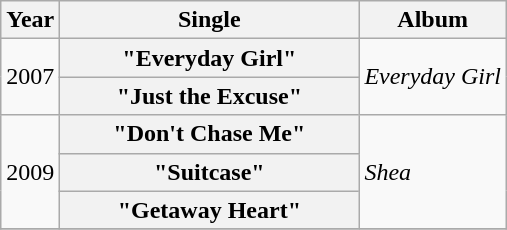<table class="wikitable plainrowheaders">
<tr>
<th>Year</th>
<th style="width:12em;">Single</th>
<th>Album</th>
</tr>
<tr>
<td rowspan="2">2007</td>
<th scope="row">"Everyday Girl"</th>
<td rowspan="2"><em>Everyday Girl</em></td>
</tr>
<tr>
<th scope="row">"Just the Excuse"</th>
</tr>
<tr>
<td rowspan="3">2009</td>
<th scope="row">"Don't Chase Me"</th>
<td rowspan="3"><em>Shea</em></td>
</tr>
<tr>
<th scope="row">"Suitcase"</th>
</tr>
<tr>
<th scope="row">"Getaway Heart"</th>
</tr>
<tr>
</tr>
</table>
